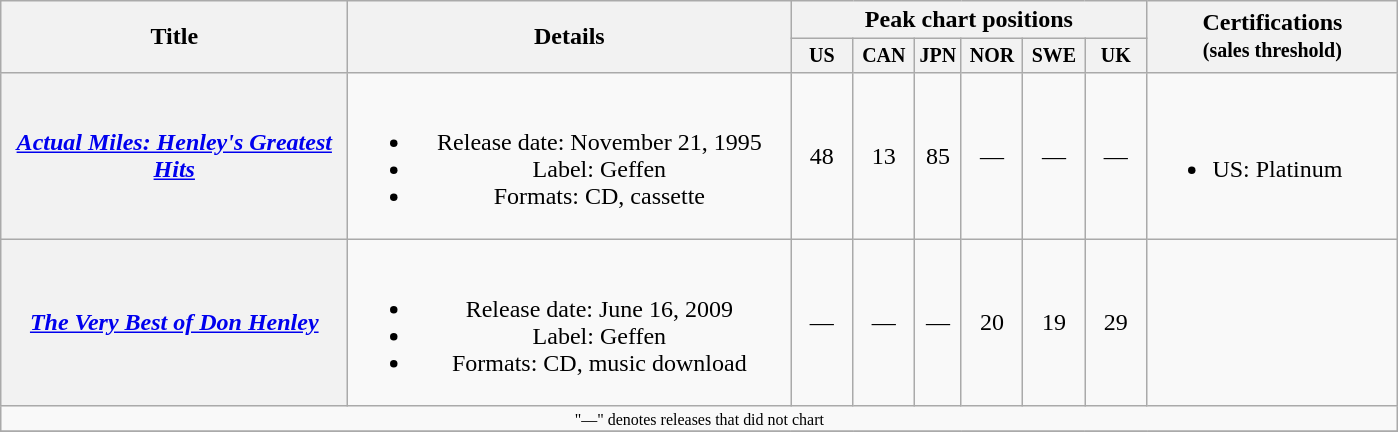<table class="wikitable plainrowheaders" style="text-align:center;">
<tr>
<th rowspan="2" style="width:14em;">Title</th>
<th rowspan="2" style="width:18em;">Details</th>
<th colspan="6">Peak chart positions</th>
<th rowspan="2" style="width:10em;">Certifications<br><small>(sales threshold)</small></th>
</tr>
<tr style="font-size:smaller;">
<th width="35">US<br></th>
<th width="35">CAN<br></th>
<th>JPN<br></th>
<th width="35">NOR<br></th>
<th width="35">SWE<br></th>
<th width="35">UK<br></th>
</tr>
<tr>
<th scope="row"><em><a href='#'>Actual Miles: Henley's Greatest Hits</a></em></th>
<td><br><ul><li>Release date: November 21, 1995</li><li>Label: Geffen</li><li>Formats: CD, cassette</li></ul></td>
<td>48</td>
<td>13</td>
<td>85</td>
<td>—</td>
<td>—</td>
<td>—</td>
<td align="left"><br><ul><li>US: Platinum</li></ul></td>
</tr>
<tr>
<th scope="row"><em><a href='#'>The Very Best of Don Henley</a></em></th>
<td><br><ul><li>Release date: June 16, 2009</li><li>Label: Geffen</li><li>Formats: CD, music download</li></ul></td>
<td>—</td>
<td>—</td>
<td>—</td>
<td>20</td>
<td>19</td>
<td>29</td>
<td></td>
</tr>
<tr>
<td colspan="21" style="font-size:8pt">"—" denotes releases that did not chart</td>
</tr>
<tr>
</tr>
</table>
